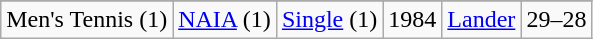<table class="wikitable" style="text-align:center">
<tr>
</tr>
<tr align="center">
<td rowspan="1">Men's Tennis (1)</td>
<td rowspan="1"><a href='#'>NAIA</a> (1)</td>
<td rowspan="1"><a href='#'>Single</a> (1)</td>
<td>1984</td>
<td><a href='#'>Lander</a></td>
<td>29–28</td>
</tr>
</table>
